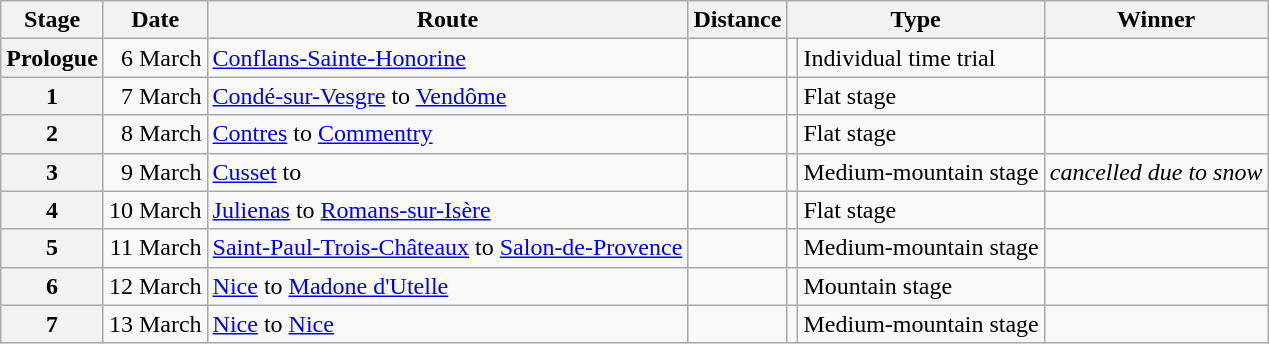<table class="wikitable">
<tr>
<th scope=col>Stage</th>
<th scope=col>Date</th>
<th scope=col>Route</th>
<th scope=col>Distance</th>
<th scope=col colspan="2">Type</th>
<th scope=col>Winner</th>
</tr>
<tr>
<th scope=row>Prologue</th>
<td style="text-align:right;">6 March</td>
<td><a href='#'>Conflans-Sainte-Honorine</a></td>
<td style="text-align:center;"></td>
<td></td>
<td>Individual time trial</td>
<td></td>
</tr>
<tr>
<th scope=row>1</th>
<td style="text-align:right;">7 March</td>
<td><a href='#'>Condé-sur-Vesgre</a> to <a href='#'>Vendôme</a></td>
<td style="text-align:center;"></td>
<td></td>
<td>Flat stage</td>
<td></td>
</tr>
<tr>
<th scope=row>2</th>
<td style="text-align:right;">8 March</td>
<td><a href='#'>Contres</a> to <a href='#'>Commentry</a></td>
<td style="text-align:center;"></td>
<td></td>
<td>Flat stage</td>
<td></td>
</tr>
<tr>
<th scope=row>3</th>
<td style="text-align:right;">9 March</td>
<td><a href='#'>Cusset</a> to </td>
<td style="text-align:center;"></td>
<td></td>
<td>Medium-mountain stage</td>
<td><em>cancelled due to snow</em></td>
</tr>
<tr>
<th scope=row>4</th>
<td style="text-align:right;">10 March</td>
<td><a href='#'>Julienas</a> to <a href='#'>Romans-sur-Isère</a></td>
<td style="text-align:center;"></td>
<td></td>
<td>Flat stage</td>
<td></td>
</tr>
<tr>
<th scope=row>5</th>
<td style="text-align:right;">11 March</td>
<td><a href='#'>Saint-Paul-Trois-Châteaux</a> to <a href='#'>Salon-de-Provence</a></td>
<td style="text-align:center;"></td>
<td></td>
<td>Medium-mountain stage</td>
<td></td>
</tr>
<tr>
<th scope=row>6</th>
<td style="text-align:right;">12 March</td>
<td><a href='#'>Nice</a> to <a href='#'>Madone d'Utelle</a></td>
<td style="text-align:center;"></td>
<td></td>
<td>Mountain stage</td>
<td></td>
</tr>
<tr>
<th scope=row>7</th>
<td style="text-align:right;">13 March</td>
<td><a href='#'>Nice</a> to <a href='#'>Nice</a></td>
<td style="text-align:center;"></td>
<td></td>
<td>Medium-mountain stage</td>
<td></td>
</tr>
</table>
